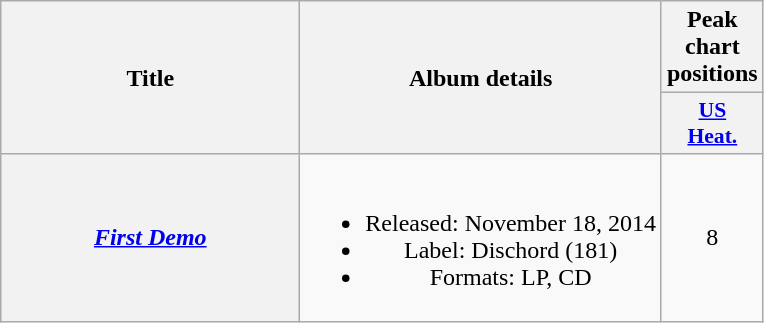<table class="wikitable plainrowheaders" style="text-align:center;">
<tr>
<th rowspan="2" scope="col" style="width:12em;">Title</th>
<th rowspan="2" scope="col">Album details</th>
<th scope="col">Peak chart positions</th>
</tr>
<tr>
<th scope="col" style="width:2.5em;font-size:90%;"><a href='#'>US<br>Heat.</a><br></th>
</tr>
<tr>
<th scope="row"><em><a href='#'>First Demo</a></em></th>
<td><br><ul><li>Released: November 18, 2014</li><li>Label: Dischord (181)</li><li>Formats: LP, CD</li></ul></td>
<td>8</td>
</tr>
</table>
